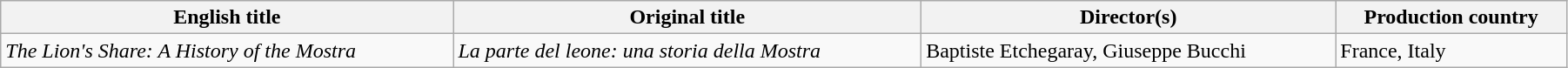<table class="wikitable" style="width:95%; margin-bottom:2px">
<tr>
<th>English title</th>
<th>Original title</th>
<th>Director(s)</th>
<th>Production country</th>
</tr>
<tr>
<td><em>The Lion's Share: A History of the Mostra</em></td>
<td><em>La parte del leone: una storia della Mostra</em></td>
<td>Baptiste Etchegaray, Giuseppe Bucchi</td>
<td>France, Italy</td>
</tr>
</table>
